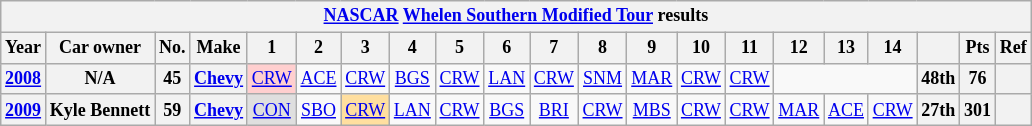<table class="wikitable " style="text-align:center; font-size:75%">
<tr>
<th colspan=23><a href='#'>NASCAR</a> <a href='#'>Whelen Southern Modified Tour</a> results</th>
</tr>
<tr>
<th>Year</th>
<th>Car owner</th>
<th>No.</th>
<th>Make</th>
<th>1</th>
<th>2</th>
<th>3</th>
<th>4</th>
<th>5</th>
<th>6</th>
<th>7</th>
<th>8</th>
<th>9</th>
<th>10</th>
<th>11</th>
<th>12</th>
<th>13</th>
<th>14</th>
<th></th>
<th>Pts</th>
<th>Ref</th>
</tr>
<tr>
<th><a href='#'>2008</a></th>
<th>N/A</th>
<th>45</th>
<th><a href='#'>Chevy</a></th>
<td style="background:#FFCFCF;"><a href='#'>CRW</a><br></td>
<td><a href='#'>ACE</a></td>
<td><a href='#'>CRW</a></td>
<td><a href='#'>BGS</a></td>
<td><a href='#'>CRW</a></td>
<td><a href='#'>LAN</a></td>
<td><a href='#'>CRW</a></td>
<td><a href='#'>SNM</a></td>
<td><a href='#'>MAR</a></td>
<td><a href='#'>CRW</a></td>
<td><a href='#'>CRW</a></td>
<td colspan=3></td>
<th>48th</th>
<th>76</th>
<th></th>
</tr>
<tr>
<th><a href='#'>2009</a></th>
<th>Kyle Bennett</th>
<th>59</th>
<th><a href='#'>Chevy</a></th>
<td style="background:#DFDFDF;"><a href='#'>CON</a><br></td>
<td><a href='#'>SBO</a></td>
<td style="background:#FFDF9F;"><a href='#'>CRW</a><br></td>
<td><a href='#'>LAN</a></td>
<td><a href='#'>CRW</a></td>
<td><a href='#'>BGS</a></td>
<td><a href='#'>BRI</a></td>
<td><a href='#'>CRW</a></td>
<td><a href='#'>MBS</a></td>
<td><a href='#'>CRW</a></td>
<td><a href='#'>CRW</a></td>
<td><a href='#'>MAR</a></td>
<td><a href='#'>ACE</a></td>
<td><a href='#'>CRW</a></td>
<th>27th</th>
<th>301</th>
<th></th>
</tr>
</table>
